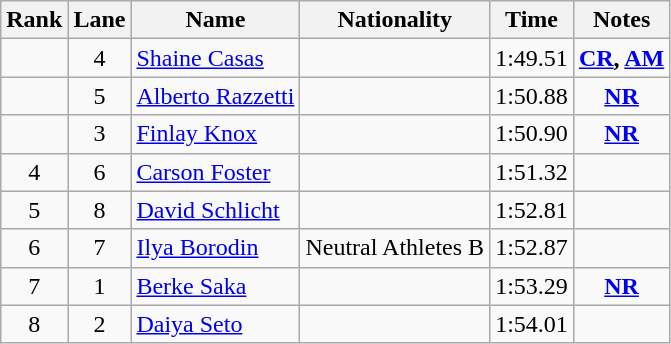<table class="wikitable sortable" style="text-align:center">
<tr>
<th>Rank</th>
<th>Lane</th>
<th>Name</th>
<th>Nationality</th>
<th>Time</th>
<th>Notes</th>
</tr>
<tr>
<td></td>
<td>4</td>
<td align=left><a href='#'>Shaine Casas</a></td>
<td align=left></td>
<td>1:49.51</td>
<td><strong><a href='#'>CR</a>, <a href='#'>AM</a></strong></td>
</tr>
<tr>
<td></td>
<td>5</td>
<td align=left><a href='#'>Alberto Razzetti</a></td>
<td align=left></td>
<td>1:50.88</td>
<td><strong><a href='#'>NR</a></strong></td>
</tr>
<tr>
<td></td>
<td>3</td>
<td align=left><a href='#'>Finlay Knox</a></td>
<td align=left></td>
<td>1:50.90</td>
<td><strong><a href='#'>NR</a></strong></td>
</tr>
<tr>
<td>4</td>
<td>6</td>
<td align=left><a href='#'>Carson Foster</a></td>
<td align=left></td>
<td>1:51.32</td>
<td></td>
</tr>
<tr>
<td>5</td>
<td>8</td>
<td align=left><a href='#'>David Schlicht</a></td>
<td align=left></td>
<td>1:52.81</td>
<td></td>
</tr>
<tr>
<td>6</td>
<td>7</td>
<td align=left><a href='#'>Ilya Borodin</a></td>
<td align=left> Neutral Athletes B</td>
<td>1:52.87</td>
<td></td>
</tr>
<tr>
<td>7</td>
<td>1</td>
<td align=left><a href='#'>Berke Saka</a></td>
<td align=left></td>
<td>1:53.29</td>
<td><strong><a href='#'>NR</a></strong></td>
</tr>
<tr>
<td>8</td>
<td>2</td>
<td align=left><a href='#'>Daiya Seto</a></td>
<td align=left></td>
<td>1:54.01</td>
<td></td>
</tr>
</table>
